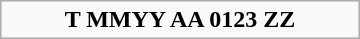<table class="wikitable" style="margin-left: auto; margin-right: auto; border: none; width:15em; text-align: center">
<tr>
<td><strong><span>T MMYY AA 0123 ZZ</span></strong></td>
</tr>
</table>
